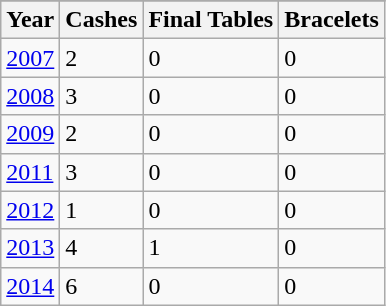<table class="wikitable">
<tr>
</tr>
<tr>
<th>Year</th>
<th>Cashes</th>
<th>Final Tables</th>
<th>Bracelets</th>
</tr>
<tr>
<td><a href='#'>2007</a></td>
<td>2</td>
<td>0</td>
<td>0</td>
</tr>
<tr>
<td><a href='#'>2008</a></td>
<td>3</td>
<td>0</td>
<td>0</td>
</tr>
<tr>
<td><a href='#'>2009</a></td>
<td>2</td>
<td>0</td>
<td>0</td>
</tr>
<tr>
<td><a href='#'>2011</a></td>
<td>3</td>
<td>0</td>
<td>0</td>
</tr>
<tr>
<td><a href='#'>2012</a></td>
<td>1</td>
<td>0</td>
<td>0</td>
</tr>
<tr>
<td><a href='#'>2013</a></td>
<td>4</td>
<td>1</td>
<td>0</td>
</tr>
<tr>
<td><a href='#'>2014</a></td>
<td>6</td>
<td>0</td>
<td>0</td>
</tr>
</table>
